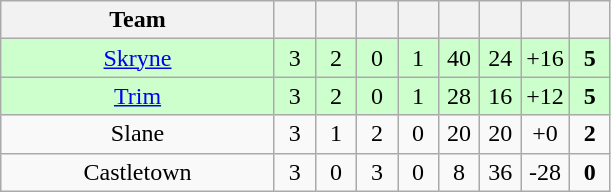<table class="wikitable" style="text-align:center">
<tr>
<th style="width:175px;">Team</th>
<th width="20"></th>
<th width="20"></th>
<th width="20"></th>
<th width="20"></th>
<th width="20"></th>
<th width="20"></th>
<th width="20"></th>
<th width="20"></th>
</tr>
<tr style="background:#cfc;">
<td><a href='#'>Skryne</a></td>
<td>3</td>
<td>2</td>
<td>0</td>
<td>1</td>
<td>40</td>
<td>24</td>
<td>+16</td>
<td><strong>5</strong></td>
</tr>
<tr style="background:#cfc;">
<td><a href='#'>Trim</a></td>
<td>3</td>
<td>2</td>
<td>0</td>
<td>1</td>
<td>28</td>
<td>16</td>
<td>+12</td>
<td><strong>5</strong></td>
</tr>
<tr>
<td>Slane</td>
<td>3</td>
<td>1</td>
<td>2</td>
<td>0</td>
<td>20</td>
<td>20</td>
<td>+0</td>
<td><strong>2</strong></td>
</tr>
<tr>
<td>Castletown</td>
<td>3</td>
<td>0</td>
<td>3</td>
<td>0</td>
<td>8</td>
<td>36</td>
<td>-28</td>
<td><strong>0</strong></td>
</tr>
</table>
